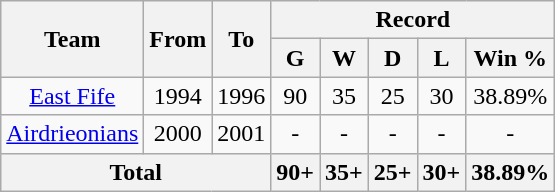<table class="wikitable" style="text-align:center">
<tr>
<th rowspan="2">Team</th>
<th rowspan="2">From</th>
<th rowspan="2">To</th>
<th colspan="5">Record</th>
</tr>
<tr>
<th>G</th>
<th>W</th>
<th>D</th>
<th>L</th>
<th>Win %</th>
</tr>
<tr>
<td><a href='#'>East Fife</a></td>
<td>1994</td>
<td>1996</td>
<td>90</td>
<td>35</td>
<td>25</td>
<td>30</td>
<td>38.89%</td>
</tr>
<tr>
<td><a href='#'>Airdrieonians</a></td>
<td>2000</td>
<td>2001</td>
<td>-</td>
<td>-</td>
<td>-</td>
<td>-</td>
<td>-</td>
</tr>
<tr>
<th colspan="3">Total</th>
<th>90+</th>
<th>35+</th>
<th>25+</th>
<th>30+</th>
<th>38.89%</th>
</tr>
</table>
